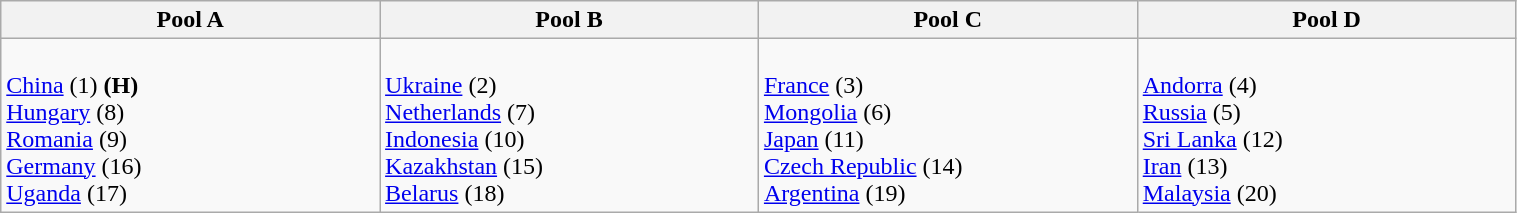<table class="wikitable" width=80%>
<tr>
<th width=25%><strong>Pool A</strong></th>
<th width=25%><strong>Pool B</strong></th>
<th width=25%><strong>Pool C</strong></th>
<th width=25%><strong>Pool D</strong></th>
</tr>
<tr>
<td><br> <a href='#'>China</a> (1) <strong>(H)</strong><br>
 <a href='#'>Hungary</a> (8) <br>
 <a href='#'>Romania</a> (9) <br>
 <a href='#'>Germany</a> (16) <br>
 <a href='#'>Uganda</a> (17) <br></td>
<td><br> <a href='#'>Ukraine</a> (2) <br>
 <a href='#'>Netherlands</a> (7)<br> 
 <a href='#'>Indonesia</a> (10)<br> 
 <a href='#'>Kazakhstan</a> (15) <br>
 <a href='#'>Belarus</a> (18) <br></td>
<td><br> <a href='#'>France</a> (3) <br> 
 <a href='#'>Mongolia</a> (6) <br> 
 <a href='#'>Japan</a> (11) <br> 
 <a href='#'>Czech Republic</a> (14) <br>
 <a href='#'>Argentina</a> (19) <br></td>
<td><br> <a href='#'>Andorra</a> (4) <br>
 <a href='#'>Russia</a> (5) <br>
 <a href='#'>Sri Lanka</a> (12) <br>
 <a href='#'>Iran</a> (13) <br>
 <a href='#'>Malaysia</a> (20) <br></td>
</tr>
</table>
